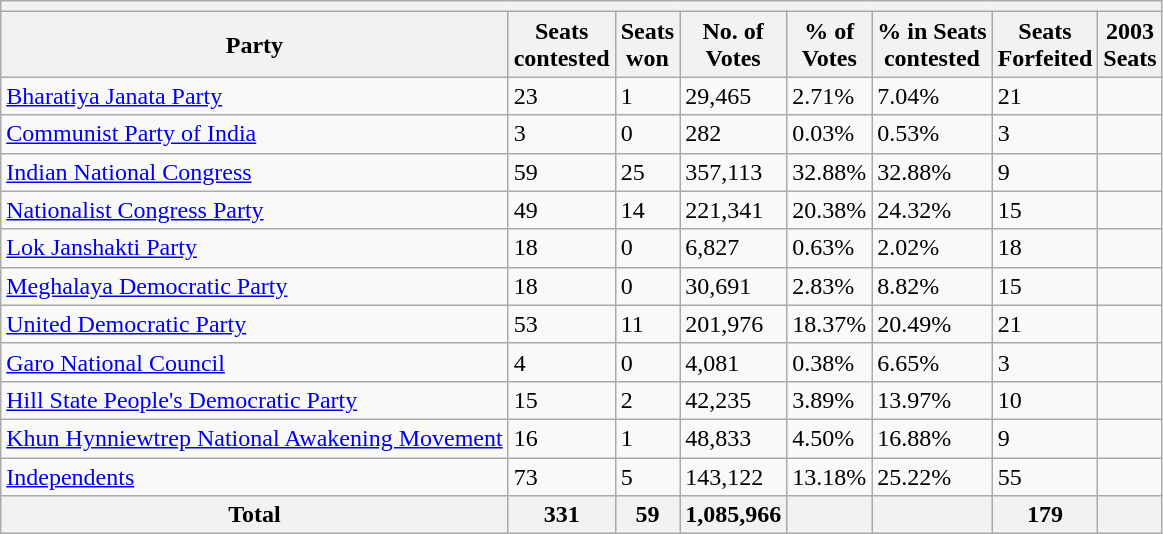<table class="wikitable sortable">
<tr>
<th colspan=10></th>
</tr>
<tr>
<th>Party</th>
<th>Seats<br>contested</th>
<th>Seats<br>won</th>
<th>No. of<br>Votes</th>
<th>% of<br>Votes</th>
<th>% in Seats<br>contested</th>
<th>Seats<br>Forfeited</th>
<th>2003<br>Seats</th>
</tr>
<tr>
<td><a href='#'>Bharatiya Janata Party</a></td>
<td>23</td>
<td>1</td>
<td>29,465</td>
<td>2.71%</td>
<td>7.04%</td>
<td>21</td>
<td></td>
</tr>
<tr>
<td><a href='#'>Communist Party of India</a></td>
<td>3</td>
<td>0</td>
<td>282</td>
<td>0.03%</td>
<td>0.53%</td>
<td>3</td>
<td></td>
</tr>
<tr>
<td><a href='#'>Indian National Congress</a></td>
<td>59</td>
<td>25</td>
<td>357,113</td>
<td>32.88%</td>
<td>32.88%</td>
<td>9</td>
<td></td>
</tr>
<tr>
<td><a href='#'>Nationalist Congress Party</a></td>
<td>49</td>
<td>14</td>
<td>221,341</td>
<td>20.38%</td>
<td>24.32%</td>
<td>15</td>
<td></td>
</tr>
<tr>
<td><a href='#'>Lok Janshakti Party</a></td>
<td>18</td>
<td>0</td>
<td>6,827</td>
<td>0.63%</td>
<td>2.02%</td>
<td>18</td>
<td></td>
</tr>
<tr>
<td><a href='#'>Meghalaya Democratic Party</a></td>
<td>18</td>
<td>0</td>
<td>30,691</td>
<td>2.83%</td>
<td>8.82%</td>
<td>15</td>
<td></td>
</tr>
<tr>
<td><a href='#'>United Democratic Party</a></td>
<td>53</td>
<td>11</td>
<td>201,976</td>
<td>18.37%</td>
<td>20.49%</td>
<td>21</td>
<td></td>
</tr>
<tr>
<td><a href='#'>Garo National Council</a></td>
<td>4</td>
<td>0</td>
<td>4,081</td>
<td>0.38%</td>
<td>6.65%</td>
<td>3</td>
<td></td>
</tr>
<tr>
<td><a href='#'>Hill State People's Democratic Party</a></td>
<td>15</td>
<td>2</td>
<td>42,235</td>
<td>3.89%</td>
<td>13.97%</td>
<td>10</td>
<td></td>
</tr>
<tr>
<td><a href='#'>Khun Hynniewtrep National Awakening Movement</a></td>
<td>16</td>
<td>1</td>
<td>48,833</td>
<td>4.50%</td>
<td>16.88%</td>
<td>9</td>
<td></td>
</tr>
<tr>
<td><a href='#'>Independents</a></td>
<td>73</td>
<td>5</td>
<td>143,122</td>
<td>13.18%</td>
<td>25.22%</td>
<td>55</td>
<td></td>
</tr>
<tr>
<th>Total</th>
<th>331</th>
<th>59</th>
<th>1,085,966</th>
<th></th>
<th></th>
<th>179</th>
<th></th>
</tr>
</table>
